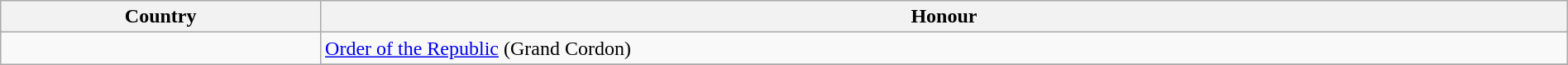<table class="wikitable" style="width:100%;">
<tr>
<th>Country</th>
<th>Honour</th>
</tr>
<tr>
<td rowspan="3"></td>
<td><a href='#'>Order of the Republic</a> (Grand Cordon)</td>
</tr>
<tr>
</tr>
</table>
